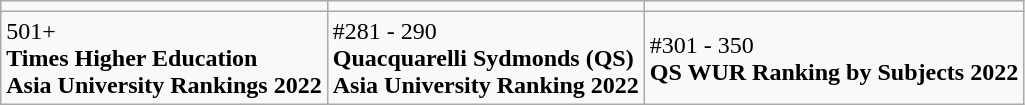<table class="wikitable">
<tr>
<td></td>
<td></td>
<td></td>
</tr>
<tr>
<td>501+<br><strong>Times Higher Education</strong><br><strong>Asia University Rankings 2022</strong></td>
<td>#281 - 290<br><strong>Quacquarelli Sydmonds (QS)</strong><br><strong>Asia University Ranking 2022</strong></td>
<td>#301 - 350<br><strong>QS WUR Ranking</strong>
<strong>by Subjects 2022</strong></td>
</tr>
</table>
